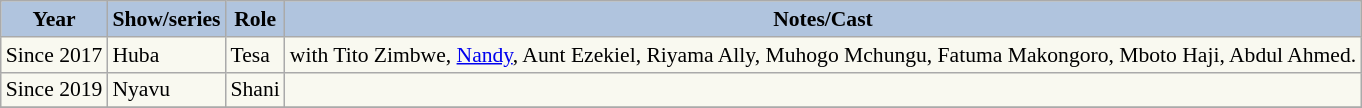<table class="wikitable" style="font-size:90%; background: #f9f9f0">
<tr style="text-align:center;">
<th style="background:#B0C4DE;">Year</th>
<th style="background:#B0C4DE;">Show/series</th>
<th style="background:#B0C4DE;">Role</th>
<th style="background:#B0C4DE;">Notes/Cast</th>
</tr>
<tr>
<td>Since 2017</td>
<td>Huba</td>
<td>Tesa</td>
<td>with Tito Zimbwe, <a href='#'> Nandy</a>, Aunt Ezekiel, Riyama Ally, Muhogo Mchungu, Fatuma Makongoro, Mboto Haji, Abdul Ahmed.</td>
</tr>
<tr>
<td>Since 2019</td>
<td>Nyavu</td>
<td>Shani</td>
<td></td>
</tr>
<tr>
</tr>
</table>
